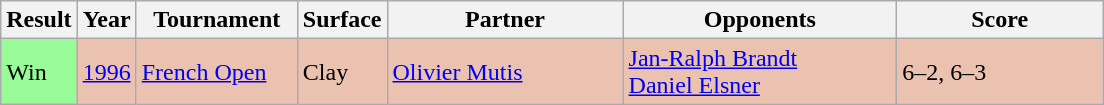<table class="sortable wikitable">
<tr>
<th style="width:40px;">Result</th>
<th style="width:30px;">Year</th>
<th style="width:100px;">Tournament</th>
<th style="width:50px;">Surface</th>
<th style="width:150px;">Partner</th>
<th style="width:175px;">Opponents</th>
<th style="width:130px;" class="unsortable">Score</th>
</tr>
<tr style="background:#ebc2af;">
<td style="background:#98fb98;">Win</td>
<td><a href='#'>1996</a></td>
<td><a href='#'>French Open</a></td>
<td>Clay</td>
<td> <a href='#'>Olivier Mutis</a></td>
<td> <a href='#'>Jan-Ralph Brandt</a> <br>  <a href='#'>Daniel Elsner</a></td>
<td>6–2, 6–3</td>
</tr>
</table>
